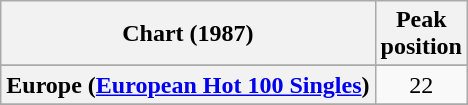<table class="wikitable sortable plainrowheaders">
<tr>
<th>Chart (1987)</th>
<th>Peak<br>position</th>
</tr>
<tr>
</tr>
<tr>
</tr>
<tr>
<th scope="row">Europe (<a href='#'>European Hot 100 Singles</a>)</th>
<td align="center">22</td>
</tr>
<tr>
</tr>
<tr>
</tr>
<tr>
</tr>
<tr>
</tr>
<tr>
</tr>
<tr>
</tr>
<tr>
</tr>
</table>
